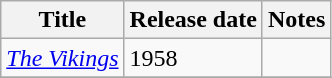<table class="wikitable sortable">
<tr>
<th scope="col">Title</th>
<th scope="col">Release date</th>
<th scope="col" class="unsortable">Notes</th>
</tr>
<tr>
<td><em><a href='#'>The Vikings</a></em></td>
<td>1958</td>
<td></td>
</tr>
<tr>
</tr>
</table>
